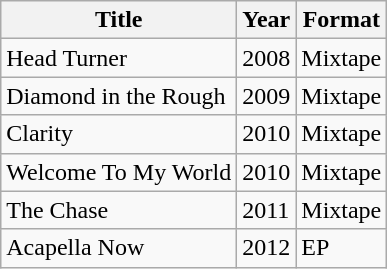<table class="wikitable sortable">
<tr>
<th>Title</th>
<th>Year</th>
<th>Format</th>
</tr>
<tr>
<td>Head Turner</td>
<td>2008</td>
<td>Mixtape</td>
</tr>
<tr>
<td>Diamond in the Rough</td>
<td>2009</td>
<td>Mixtape</td>
</tr>
<tr>
<td>Clarity</td>
<td>2010</td>
<td>Mixtape</td>
</tr>
<tr>
<td>Welcome To My World</td>
<td>2010</td>
<td>Mixtape</td>
</tr>
<tr>
<td>The Chase</td>
<td>2011</td>
<td>Mixtape</td>
</tr>
<tr>
<td>Acapella Now</td>
<td>2012</td>
<td>EP</td>
</tr>
</table>
